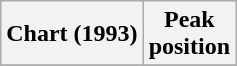<table class="wikitable sortable plainrowheaders">
<tr>
<th>Chart (1993)</th>
<th>Peak<br>position</th>
</tr>
<tr>
</tr>
</table>
